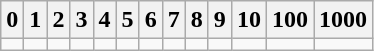<table class=wikitable style="text-align:center;">
<tr>
<th>0</th>
<th>1</th>
<th>2</th>
<th>3</th>
<th>4</th>
<th>5</th>
<th>6</th>
<th>7</th>
<th>8</th>
<th>9</th>
<th>10</th>
<th>100</th>
<th>1000</th>
</tr>
<tr>
<td></td>
<td></td>
<td></td>
<td></td>
<td></td>
<td></td>
<td></td>
<td></td>
<td></td>
<td></td>
<td></td>
<td></td>
<td></td>
</tr>
</table>
